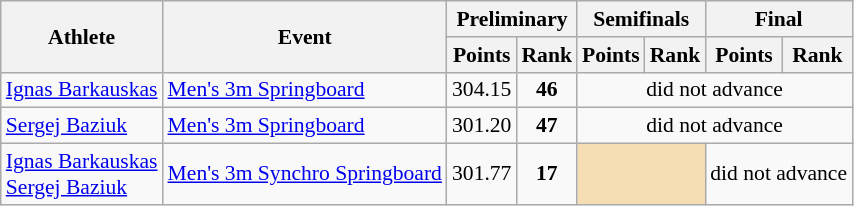<table class=wikitable style="font-size:90%">
<tr>
<th rowspan="2">Athlete</th>
<th rowspan="2">Event</th>
<th colspan="2">Preliminary</th>
<th colspan="2">Semifinals</th>
<th colspan="2">Final</th>
</tr>
<tr>
<th>Points</th>
<th>Rank</th>
<th>Points</th>
<th>Rank</th>
<th>Points</th>
<th>Rank</th>
</tr>
<tr>
<td><a href='#'>Ignas Barkauskas</a></td>
<td><a href='#'>Men's 3m Springboard</a></td>
<td align=center>304.15</td>
<td align=center><strong>46</strong></td>
<td align=center colspan=4>did not advance</td>
</tr>
<tr>
<td><a href='#'>Sergej Baziuk</a></td>
<td><a href='#'>Men's 3m Springboard</a></td>
<td align=center>301.20</td>
<td align=center><strong>47</strong></td>
<td align=center colspan=4>did not advance</td>
</tr>
<tr>
<td rowspan="1"><a href='#'>Ignas Barkauskas</a><br><a href='#'>Sergej Baziuk</a></td>
<td><a href='#'>Men's 3m Synchro Springboard</a></td>
<td align=center>301.77</td>
<td align=center><strong>17</strong></td>
<td colspan= 2 bgcolor="wheat"></td>
<td align=center colspan=2>did not advance</td>
</tr>
</table>
